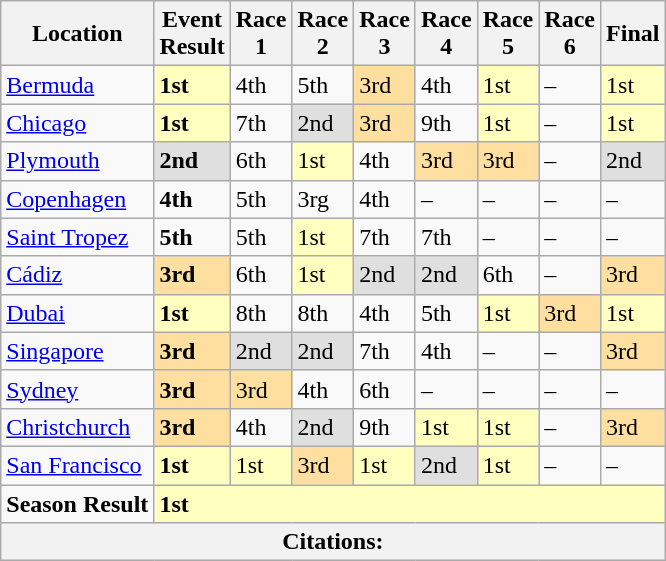<table class="wikitable">
<tr>
<th>Location</th>
<th>Event<br>Result</th>
<th>Race<br>1</th>
<th>Race<br>2</th>
<th>Race<br>3</th>
<th>Race<br>4</th>
<th>Race<br>5</th>
<th>Race<br>6</th>
<th>Final</th>
</tr>
<tr>
<td> <a href='#'>Bermuda</a></td>
<td style="background:#FFFFBF;"><strong>1st</strong></td>
<td>4th</td>
<td>5th</td>
<td style="background:#FFDF9F;">3rd</td>
<td>4th</td>
<td style="background:#FFFFBF;">1st</td>
<td>–</td>
<td style="background:#FFFFBF;">1st</td>
</tr>
<tr>
<td> <a href='#'>Chicago</a></td>
<td style="background:#FFFFBF;"><strong>1st</strong></td>
<td>7th</td>
<td style="background:#DFDFDF;">2nd</td>
<td style="background:#FFDF9F;">3rd</td>
<td>9th</td>
<td style="background:#FFFFBF;">1st</td>
<td>–</td>
<td style="background:#FFFFBF;">1st</td>
</tr>
<tr>
<td> <a href='#'>Plymouth</a></td>
<td style="background:#DFDFDF;"><strong>2nd</strong></td>
<td>6th</td>
<td style="background:#FFFFBF;">1st</td>
<td>4th</td>
<td style="background:#FFDF9F;">3rd</td>
<td style="background:#FFDF9F;">3rd</td>
<td>–</td>
<td style="background:#DFDFDF;">2nd</td>
</tr>
<tr>
<td> <a href='#'>Copenhagen</a></td>
<td><strong>4th</strong></td>
<td>5th</td>
<td>3rg</td>
<td>4th</td>
<td>–</td>
<td>–</td>
<td>–</td>
<td>–</td>
</tr>
<tr>
<td> <a href='#'>Saint Tropez</a></td>
<td><strong>5th</strong></td>
<td>5th</td>
<td style="background:#FFFFBF;">1st</td>
<td>7th</td>
<td>7th</td>
<td>–</td>
<td>–</td>
<td>–</td>
</tr>
<tr>
<td> <a href='#'>Cádiz</a></td>
<td style="background:#FFDF9F;"><strong>3rd</strong></td>
<td>6th</td>
<td style="background:#FFFFBF;">1st</td>
<td style="background:#DFDFDF;">2nd</td>
<td style="background:#DFDFDF;">2nd</td>
<td>6th</td>
<td>–</td>
<td style="background:#FFDF9F;">3rd</td>
</tr>
<tr>
<td> <a href='#'>Dubai</a></td>
<td style="background:#FFFFBF;"><strong>1st</strong></td>
<td>8th</td>
<td>8th</td>
<td>4th</td>
<td>5th</td>
<td style="background:#FFFFBF;">1st</td>
<td style="background:#FFDF9F;">3rd</td>
<td style="background:#FFFFBF;">1st</td>
</tr>
<tr>
<td> <a href='#'>Singapore</a></td>
<td style="background:#FFDF9F;"><strong>3rd</strong></td>
<td style="background:#DFDFDF;">2nd</td>
<td style="background:#DFDFDF;">2nd</td>
<td>7th</td>
<td>4th</td>
<td>–</td>
<td>–</td>
<td style="background:#FFDF9F;">3rd</td>
</tr>
<tr>
<td> <a href='#'>Sydney</a></td>
<td style="background:#FFDF9F;"><strong>3rd</strong></td>
<td style="background:#FFDF9F;">3rd</td>
<td>4th</td>
<td>6th</td>
<td>–</td>
<td>–</td>
<td>–</td>
<td>–</td>
</tr>
<tr>
<td> <a href='#'>Christchurch</a></td>
<td style="background:#FFDF9F;"><strong>3rd</strong></td>
<td>4th</td>
<td style="background:#DFDFDF;">2nd</td>
<td>9th</td>
<td style="background:#FFFFBF;">1st</td>
<td style="background:#FFFFBF;">1st</td>
<td>–</td>
<td style="background:#FFDF9F;">3rd</td>
</tr>
<tr>
<td> <a href='#'>San Francisco</a></td>
<td style="background:#FFFFBF;"><strong>1st</strong></td>
<td style="background:#FFFFBF;">1st</td>
<td style="background:#FFDF9F;">3rd</td>
<td style="background:#FFFFBF;">1st</td>
<td style="background:#DFDFDF;">2nd</td>
<td style="background:#FFFFBF;">1st</td>
<td>–</td>
<td>–</td>
</tr>
<tr>
<td><strong>Season Result</strong></td>
<td colspan="8" style="background:#FFFFBF;"><strong>1st</strong></td>
</tr>
<tr>
<th colspan="9">Citations:</th>
</tr>
</table>
